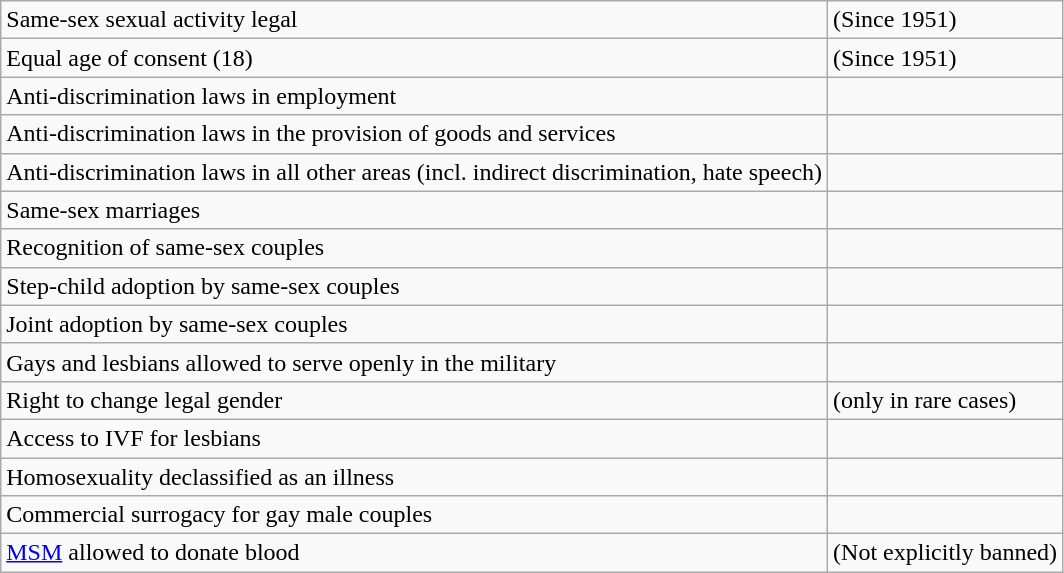<table class="wikitable">
<tr>
<td>Same-sex sexual activity legal</td>
<td> (Since 1951)</td>
</tr>
<tr>
<td>Equal age of consent (18)</td>
<td> (Since 1951)</td>
</tr>
<tr>
<td>Anti-discrimination laws in employment</td>
<td></td>
</tr>
<tr>
<td>Anti-discrimination laws in the provision of goods and services</td>
<td></td>
</tr>
<tr>
<td>Anti-discrimination laws in all other areas (incl. indirect discrimination, hate speech)</td>
<td></td>
</tr>
<tr>
<td>Same-sex marriages</td>
<td></td>
</tr>
<tr>
<td>Recognition of same-sex couples</td>
<td></td>
</tr>
<tr>
<td>Step-child adoption by same-sex couples</td>
<td></td>
</tr>
<tr>
<td>Joint adoption by same-sex couples</td>
<td></td>
</tr>
<tr>
<td>Gays and lesbians allowed to serve openly in the military</td>
<td></td>
</tr>
<tr>
<td>Right to change legal gender</td>
<td>(only in rare cases)</td>
</tr>
<tr>
<td>Access to IVF for lesbians</td>
<td></td>
</tr>
<tr>
<td>Homosexuality declassified as an illness</td>
<td></td>
</tr>
<tr>
<td>Commercial surrogacy for gay male couples</td>
<td></td>
</tr>
<tr>
<td><a href='#'>MSM</a> allowed to donate blood</td>
<td> (Not explicitly banned)</td>
</tr>
</table>
